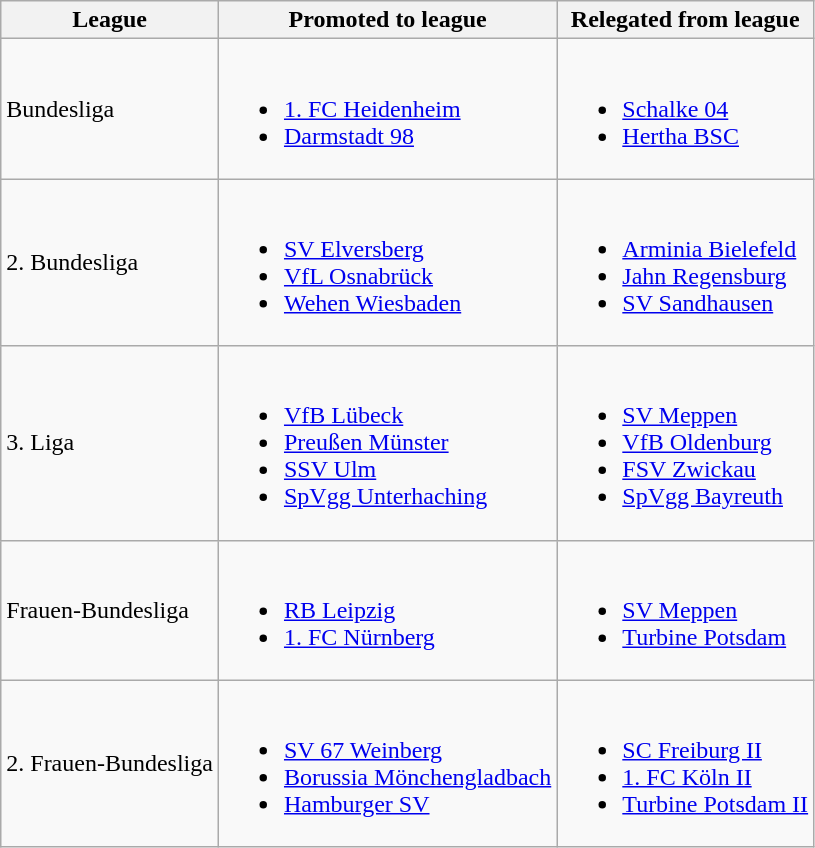<table class="wikitable">
<tr>
<th>League</th>
<th>Promoted to league</th>
<th>Relegated from league</th>
</tr>
<tr>
<td>Bundesliga</td>
<td><br><ul><li><a href='#'>1. FC Heidenheim</a></li><li><a href='#'>Darmstadt 98</a></li></ul></td>
<td><br><ul><li><a href='#'>Schalke 04</a></li><li><a href='#'>Hertha BSC</a></li></ul></td>
</tr>
<tr>
<td>2. Bundesliga</td>
<td><br><ul><li><a href='#'>SV Elversberg</a></li><li><a href='#'>VfL Osnabrück</a></li><li><a href='#'>Wehen Wiesbaden</a></li></ul></td>
<td><br><ul><li><a href='#'>Arminia Bielefeld</a></li><li><a href='#'>Jahn Regensburg</a></li><li><a href='#'>SV Sandhausen</a></li></ul></td>
</tr>
<tr>
<td>3. Liga</td>
<td><br><ul><li><a href='#'>VfB Lübeck</a></li><li><a href='#'>Preußen Münster</a></li><li><a href='#'>SSV Ulm</a></li><li><a href='#'>SpVgg Unterhaching</a></li></ul></td>
<td><br><ul><li><a href='#'>SV Meppen</a></li><li><a href='#'>VfB Oldenburg</a></li><li><a href='#'>FSV Zwickau</a></li><li><a href='#'>SpVgg Bayreuth</a></li></ul></td>
</tr>
<tr>
<td>Frauen-Bundesliga</td>
<td><br><ul><li><a href='#'>RB Leipzig</a></li><li><a href='#'>1. FC Nürnberg</a></li></ul></td>
<td><br><ul><li><a href='#'>SV Meppen</a></li><li><a href='#'>Turbine Potsdam</a></li></ul></td>
</tr>
<tr>
<td>2. Frauen-Bundesliga</td>
<td><br><ul><li><a href='#'>SV 67 Weinberg</a></li><li><a href='#'>Borussia Mönchengladbach</a></li><li><a href='#'>Hamburger SV</a></li></ul></td>
<td><br><ul><li><a href='#'>SC Freiburg II</a></li><li><a href='#'>1. FC Köln II</a></li><li><a href='#'>Turbine Potsdam II</a></li></ul></td>
</tr>
</table>
